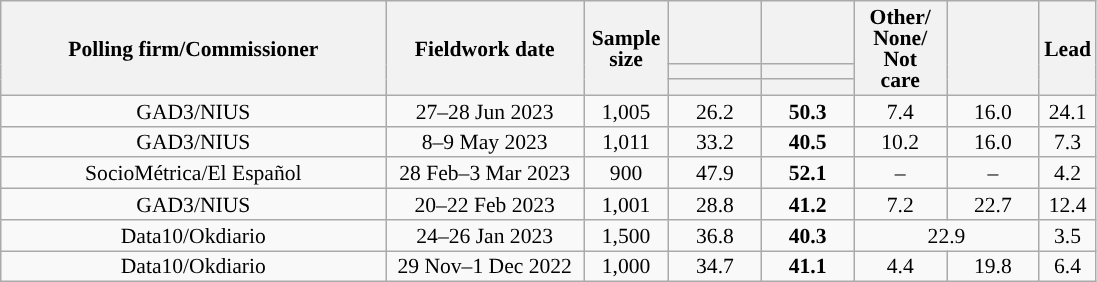<table class="wikitable collapsible collapsed" style="text-align:center; font-size:90%; line-height:14px;">
<tr style="height:42px;">
<th style="width:250px;" rowspan="3">Polling firm/Commissioner</th>
<th style="width:125px;" rowspan="3">Fieldwork date</th>
<th style="width:50px;" rowspan="3">Sample size</th>
<th style="width:55px;"></th>
<th style="width:55px;"></th>
<th style="width:55px;" rowspan="3">Other/<br>None/<br>Not<br>care</th>
<th style="width:55px;" rowspan="3"></th>
<th style="width:30px;" rowspan="3">Lead</th>
</tr>
<tr>
<th style="color:inherit;background:"></th>
<th style="color:inherit;background:"></th>
</tr>
<tr>
<th></th>
<th></th>
</tr>
<tr>
<td>GAD3/NIUS</td>
<td>27–28 Jun 2023</td>
<td>1,005</td>
<td>26.2</td>
<td><strong>50.3</strong></td>
<td>7.4</td>
<td>16.0</td>
<td style="background:">24.1</td>
</tr>
<tr>
<td>GAD3/NIUS</td>
<td>8–9 May 2023</td>
<td>1,011</td>
<td>33.2</td>
<td><strong>40.5</strong></td>
<td>10.2</td>
<td>16.0</td>
<td style="background:">7.3</td>
</tr>
<tr>
<td>SocioMétrica/El Español</td>
<td>28 Feb–3 Mar 2023</td>
<td>900</td>
<td>47.9</td>
<td><strong>52.1</strong></td>
<td>–</td>
<td>–</td>
<td style="background:">4.2</td>
</tr>
<tr>
<td>GAD3/NIUS</td>
<td>20–22 Feb 2023</td>
<td>1,001</td>
<td>28.8</td>
<td><strong>41.2</strong></td>
<td>7.2</td>
<td>22.7</td>
<td style="background:">12.4</td>
</tr>
<tr>
<td>Data10/Okdiario</td>
<td>24–26 Jan 2023</td>
<td>1,500</td>
<td>36.8</td>
<td><strong>40.3</strong></td>
<td colspan="2">22.9</td>
<td style="background:">3.5</td>
</tr>
<tr>
<td>Data10/Okdiario</td>
<td>29 Nov–1 Dec 2022</td>
<td>1,000</td>
<td>34.7</td>
<td><strong>41.1</strong></td>
<td>4.4</td>
<td>19.8</td>
<td style="background:">6.4</td>
</tr>
</table>
